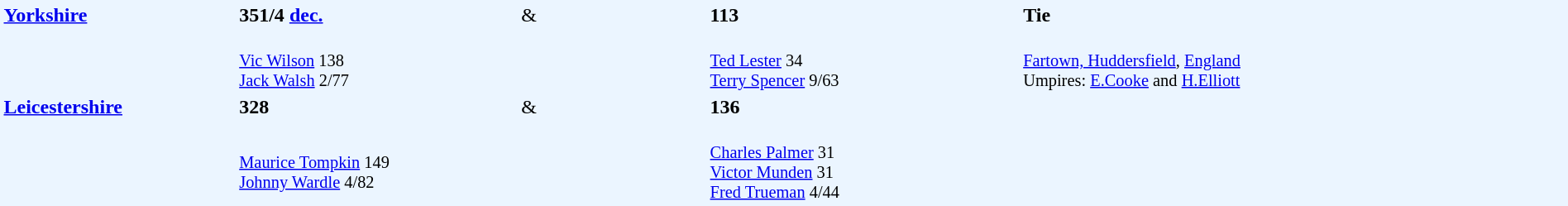<table width="100%" style="background: #EBF5FF">
<tr>
<td width="15%" valign="top" rowspan="2"><strong><a href='#'>Yorkshire</a></strong></td>
<td width="18%"><strong>351/4 <a href='#'>dec.</a></strong></td>
<td width="12%">&</td>
<td width="20%"><strong>113</strong></td>
<td width="35%"><strong>Tie</strong></td>
</tr>
<tr>
<td style="font-size: 85%;" valign="top"><br><a href='#'>Vic Wilson</a> 138<br>
<a href='#'>Jack Walsh</a> 2/77</td>
<td></td>
<td style="font-size: 85%;"><br><a href='#'>Ted Lester</a> 34<br>
<a href='#'>Terry Spencer</a> 9/63</td>
<td valign="top" style="font-size: 85%;" rowspan="3"><br><a href='#'>Fartown, Huddersfield</a>, <a href='#'>England</a><br>
Umpires: <a href='#'>E.Cooke</a> and <a href='#'>H.Elliott</a></td>
</tr>
<tr>
<td valign="top" rowspan="2"><strong><a href='#'>Leicestershire</a></strong></td>
<td><strong>328</strong></td>
<td>&</td>
<td><strong>136</strong></td>
</tr>
<tr>
<td style="font-size: 85%;"><br><a href='#'>Maurice Tompkin</a> 149<br>
<a href='#'>Johnny Wardle</a> 4/82</td>
<td></td>
<td valign="top" style="font-size: 85%;"><br><a href='#'>Charles Palmer</a> 31<br>
<a href='#'>Victor Munden</a> 31<br>
<a href='#'>Fred Trueman</a> 4/44</td>
</tr>
</table>
